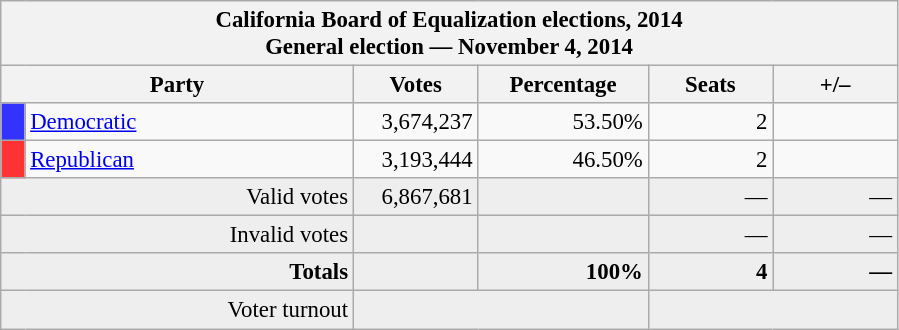<table class="wikitable" style="font-size:95%;">
<tr>
<th colspan="7">California Board of Equalization elections, 2014<br>General election — November 4, 2014</th>
</tr>
<tr>
<th colspan=2 style="width: 15em">Party</th>
<th style="width: 5em">Votes</th>
<th style="width: 7em">Percentage</th>
<th style="width: 5em">Seats</th>
<th style="width: 5em">+/–</th>
</tr>
<tr>
<th style="background-color:#3333FF; width: 3px"></th>
<td style="width: 130px"><a href='#'>Democratic</a></td>
<td align="right">3,674,237</td>
<td align="right">53.50%</td>
<td align="right">2</td>
<td align="right"></td>
</tr>
<tr>
<th style="background-color:#FF3333; width: 3px"></th>
<td style="width: 130px"><a href='#'>Republican</a></td>
<td align="right">3,193,444</td>
<td align="right">46.50%</td>
<td align="right">2</td>
<td align="right"></td>
</tr>
<tr bgcolor="#EEEEEE">
<td colspan="2" align="right">Valid votes</td>
<td align="right">6,867,681</td>
<td align="right"></td>
<td align="right">—</td>
<td align="right">—</td>
</tr>
<tr bgcolor="#EEEEEE">
<td colspan="2" align="right">Invalid votes</td>
<td align="right"></td>
<td align="right"></td>
<td align="right">—</td>
<td align="right">—</td>
</tr>
<tr bgcolor="#EEEEEE">
<td colspan="2" align="right"><strong>Totals</strong></td>
<td align="right"></td>
<td align="right"><strong>100%</strong></td>
<td align="right"><strong>4</strong></td>
<td align="right"><strong>—</strong></td>
</tr>
<tr bgcolor="#EEEEEE">
<td colspan="2" align="right">Voter turnout</td>
<td colspan="2" align="right"></td>
<td colspan="2" align="right"></td>
</tr>
</table>
